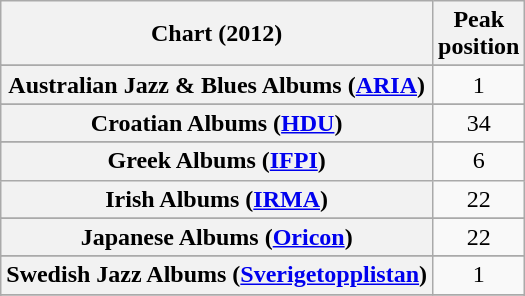<table class="wikitable sortable plainrowheaders" style="text-align:center">
<tr>
<th scope="col">Chart (2012)</th>
<th scope="col">Peak<br>position</th>
</tr>
<tr>
</tr>
<tr>
<th scope="row">Australian Jazz & Blues Albums (<a href='#'>ARIA</a>)</th>
<td>1</td>
</tr>
<tr>
</tr>
<tr>
</tr>
<tr>
</tr>
<tr>
</tr>
<tr>
<th scope="row">Croatian Albums (<a href='#'>HDU</a>)</th>
<td>34</td>
</tr>
<tr>
</tr>
<tr>
</tr>
<tr>
</tr>
<tr>
</tr>
<tr>
</tr>
<tr>
<th scope="row">Greek Albums (<a href='#'>IFPI</a>)</th>
<td>6</td>
</tr>
<tr>
<th scope="row">Irish Albums (<a href='#'>IRMA</a>)</th>
<td style="text-align:center">22</td>
</tr>
<tr>
</tr>
<tr>
<th scope="row">Japanese Albums (<a href='#'>Oricon</a>)</th>
<td>22</td>
</tr>
<tr>
</tr>
<tr>
</tr>
<tr>
</tr>
<tr>
</tr>
<tr>
</tr>
<tr>
</tr>
<tr>
</tr>
<tr>
<th scope="row">Swedish Jazz Albums (<a href='#'>Sverigetopplistan</a>)</th>
<td>1</td>
</tr>
<tr>
</tr>
<tr>
</tr>
<tr>
</tr>
<tr>
</tr>
<tr>
</tr>
</table>
